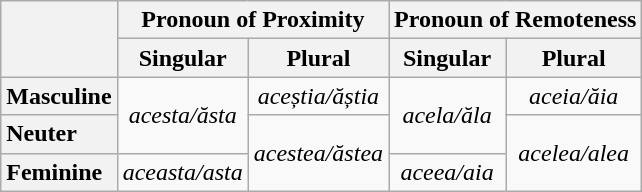<table class="wikitable" style="text-align: center;">
<tr>
<th rowspan="2"></th>
<th colspan="2">Pronoun of Proximity</th>
<th colspan="2">Pronoun of Remoteness</th>
</tr>
<tr>
<th>Singular</th>
<th>Plural</th>
<th>Singular</th>
<th>Plural</th>
</tr>
<tr>
<th style="text-align: left;">Masculine</th>
<td rowspan="2"><em>acesta/ăsta</em></td>
<td><em>aceștia/ăștia</em></td>
<td rowspan="2"><em>acela/ăla</em></td>
<td><em>aceia/ăia</em></td>
</tr>
<tr>
<th style="text-align: left;">Neuter</th>
<td rowspan="2"><em>acestea/ăstea</em></td>
<td rowspan="2"><em>acelea/alea</em></td>
</tr>
<tr>
<th style="text-align: left;">Feminine</th>
<td><em>aceasta/asta</em></td>
<td><em>aceea/aia</em></td>
</tr>
</table>
